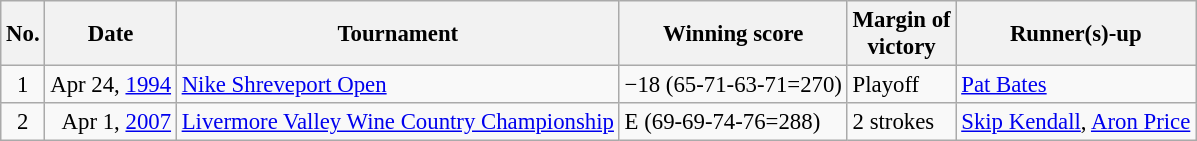<table class="wikitable" style="font-size:95%;">
<tr>
<th>No.</th>
<th>Date</th>
<th>Tournament</th>
<th>Winning score</th>
<th>Margin of<br>victory</th>
<th>Runner(s)-up</th>
</tr>
<tr>
<td align=center>1</td>
<td align=right>Apr 24, <a href='#'>1994</a></td>
<td><a href='#'>Nike Shreveport Open</a></td>
<td>−18 (65-71-63-71=270)</td>
<td>Playoff</td>
<td> <a href='#'>Pat Bates</a></td>
</tr>
<tr>
<td align=center>2</td>
<td align=right>Apr 1, <a href='#'>2007</a></td>
<td><a href='#'>Livermore Valley Wine Country Championship</a></td>
<td>E (69-69-74-76=288)</td>
<td>2 strokes</td>
<td> <a href='#'>Skip Kendall</a>,  <a href='#'>Aron Price</a></td>
</tr>
</table>
